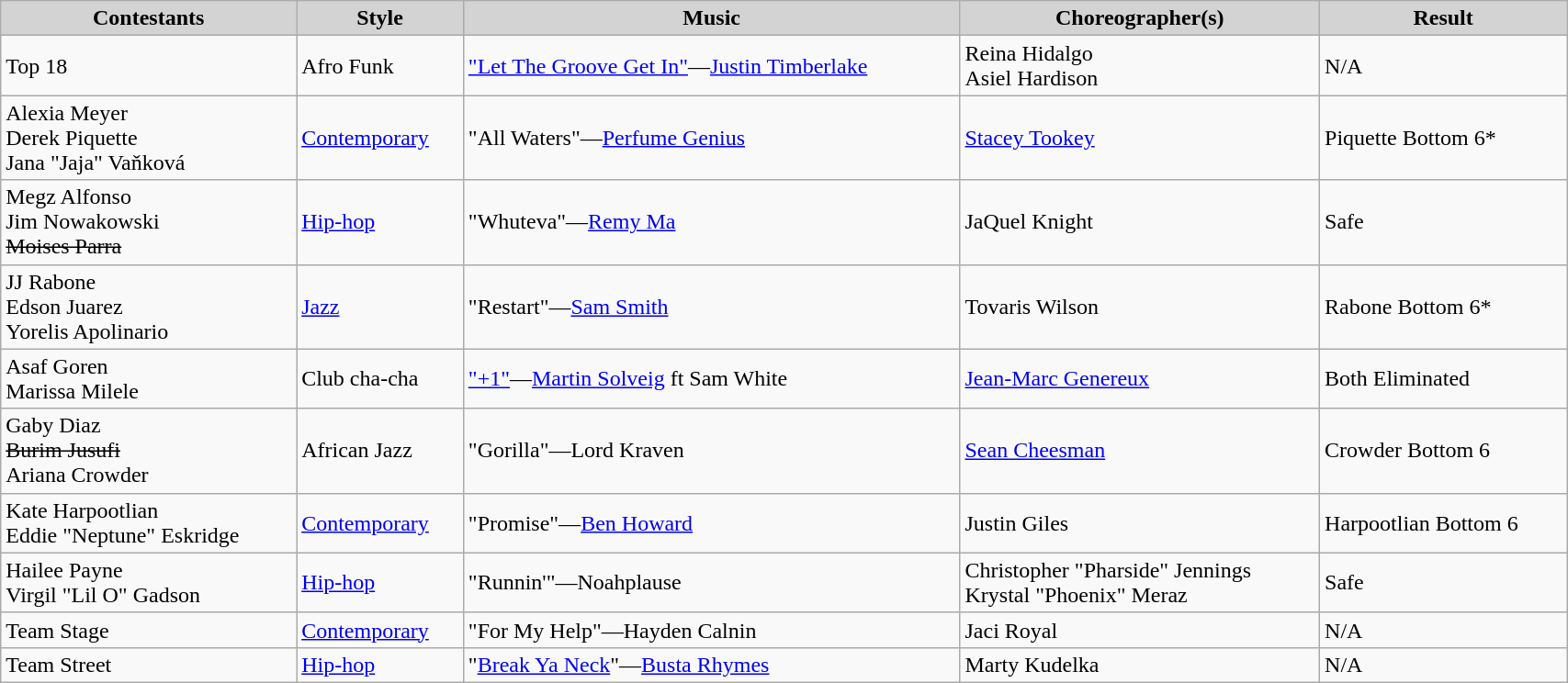<table class="wikitable" style="width:90%;">
<tr style="background:lightgrey; text-align:center;">
<td><strong>Contestants</strong></td>
<td><strong>Style</strong></td>
<td><strong>Music</strong></td>
<td><strong>Choreographer(s)</strong></td>
<td><strong>Result</strong></td>
</tr>
<tr>
<td>Top 18</td>
<td>Afro Funk</td>
<td><a href='#'>"Let The Groove Get In"</a>—<a href='#'>Justin Timberlake</a></td>
<td>Reina Hidalgo<br>Asiel Hardison</td>
<td>N/A</td>
</tr>
<tr>
<td>Alexia Meyer<br>Derek Piquette<br>Jana "Jaja" Vaňková</td>
<td><a href='#'>Contemporary</a></td>
<td>"All Waters"—<a href='#'>Perfume Genius</a></td>
<td><a href='#'>Stacey Tookey</a></td>
<td>Piquette Bottom 6*</td>
</tr>
<tr>
<td>Megz Alfonso<br>Jim Nowakowski<br><s>Moises Parra</s></td>
<td><a href='#'>Hip-hop</a></td>
<td>"Whuteva"—<a href='#'>Remy Ma</a></td>
<td>JaQuel Knight</td>
<td>Safe</td>
</tr>
<tr>
<td>JJ Rabone<br>Edson Juarez<br>Yorelis Apolinario</td>
<td><a href='#'>Jazz</a></td>
<td>"Restart"—<a href='#'>Sam Smith</a></td>
<td>Tovaris Wilson</td>
<td>Rabone Bottom 6*</td>
</tr>
<tr>
<td>Asaf Goren<br>Marissa Milele</td>
<td>Club cha-cha</td>
<td><a href='#'>"+1"</a>—<a href='#'>Martin Solveig</a> ft Sam White</td>
<td><a href='#'>Jean-Marc Genereux</a></td>
<td>Both Eliminated</td>
</tr>
<tr>
<td>Gaby Diaz<br><s>Burim Jusufi</s><br>Ariana Crowder</td>
<td>African Jazz</td>
<td>"Gorilla"—Lord Kraven</td>
<td><a href='#'>Sean Cheesman</a></td>
<td>Crowder Bottom 6</td>
</tr>
<tr>
<td>Kate Harpootlian<br>Eddie "Neptune" Eskridge</td>
<td><a href='#'>Contemporary</a></td>
<td>"Promise"—<a href='#'>Ben Howard</a></td>
<td>Justin Giles</td>
<td>Harpootlian Bottom 6</td>
</tr>
<tr>
<td>Hailee Payne<br>Virgil "Lil O" Gadson</td>
<td><a href='#'>Hip-hop</a></td>
<td>"Runnin'"—Noahplause</td>
<td>Christopher "Pharside" Jennings<br>Krystal "Phoenix" Meraz</td>
<td>Safe</td>
</tr>
<tr>
<td>Team Stage</td>
<td><a href='#'>Contemporary</a></td>
<td>"For My Help"—Hayden Calnin</td>
<td>Jaci Royal</td>
<td>N/A</td>
</tr>
<tr>
<td>Team Street</td>
<td><a href='#'>Hip-hop</a></td>
<td>"<a href='#'>Break Ya Neck</a>"—<a href='#'>Busta Rhymes</a></td>
<td>Marty Kudelka</td>
<td>N/A</td>
</tr>
</table>
